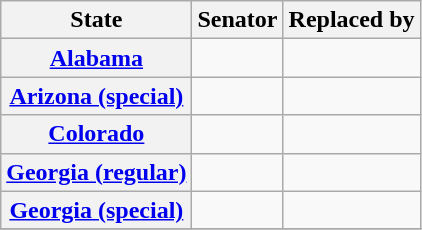<table class="wikitable sortable plainrowheaders">
<tr>
<th scope="col">State</th>
<th scope="col">Senator</th>
<th scope="col">Replaced by</th>
</tr>
<tr>
<th><a href='#'>Alabama</a></th>
<td></td>
<td></td>
</tr>
<tr>
<th><a href='#'>Arizona (special)</a></th>
<td></td>
<td></td>
</tr>
<tr>
<th><a href='#'>Colorado</a></th>
<td></td>
<td></td>
</tr>
<tr>
<th><a href='#'>Georgia (regular)</a></th>
<td></td>
<td></td>
</tr>
<tr>
<th><a href='#'>Georgia (special)</a></th>
<td></td>
<td></td>
</tr>
<tr>
</tr>
</table>
